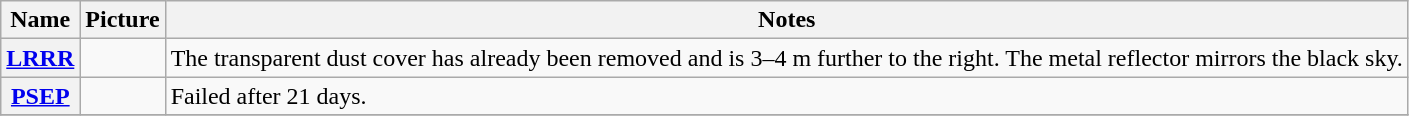<table class="wikitable">
<tr>
<th>Name</th>
<th>Picture</th>
<th>Notes</th>
</tr>
<tr>
<th><a href='#'>LRRR</a></th>
<td></td>
<td>The transparent dust cover has already been removed and is 3–4 m further to the right. The metal reflector mirrors the black sky.</td>
</tr>
<tr>
<th><a href='#'>PSEP</a></th>
<td></td>
<td>Failed after 21 days.</td>
</tr>
<tr>
</tr>
</table>
